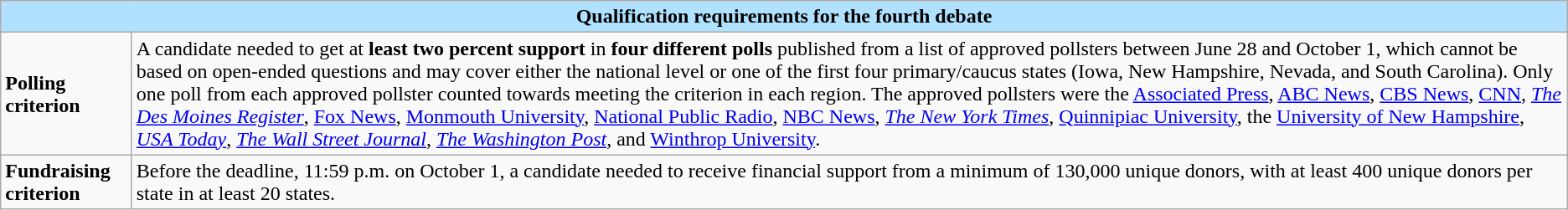<table class="wikitable collapsible collapsed";">
<tr>
<th colspan="2" style="color:black; vertical-align:top; text-align:center; background-color:#B0E2FF;" class="table-no">Qualification requirements for the fourth debate</th>
</tr>
<tr>
<td><strong>Polling criterion</strong></td>
<td>A candidate needed to get at <strong>least two percent support</strong> in <strong>four different polls</strong> published from a list of approved pollsters between June 28 and October 1, which cannot be based on open-ended questions and may cover either the national level or one of the first four primary/caucus states (Iowa, New Hampshire, Nevada, and South Carolina). Only one poll from each approved pollster counted towards meeting the criterion in each region. The approved pollsters were the <a href='#'>Associated Press</a>, <a href='#'>ABC News</a>, <a href='#'>CBS News</a>, <a href='#'>CNN</a>, <em><a href='#'>The Des Moines Register</a></em>, <a href='#'>Fox News</a>, <a href='#'>Monmouth University</a>, <a href='#'>National Public Radio</a>, <a href='#'>NBC News</a>, <em><a href='#'>The New York Times</a></em>, <a href='#'>Quinnipiac University</a>, the <a href='#'>University of New Hampshire</a>, <em><a href='#'>USA Today</a></em>, <em><a href='#'>The Wall Street Journal</a></em>, <em><a href='#'>The Washington Post</a></em>, and <a href='#'>Winthrop University</a>.</td>
</tr>
<tr>
<td><strong>Fundraising criterion</strong></td>
<td>Before the deadline, 11:59 p.m. on October 1, a candidate needed to receive financial support from a minimum of 130,000 unique donors, with at least 400 unique donors per state in at least 20 states.</td>
</tr>
</table>
